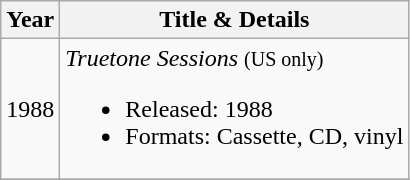<table class="wikitable">
<tr>
<th rowspan="1">Year</th>
<th rowspan="1">Title & Details</th>
</tr>
<tr>
<td>1988</td>
<td><em>Truetone Sessions</em> <small>(US only)</small><br><ul><li>Released: 1988</li><li>Formats: Cassette, CD, vinyl</li></ul></td>
</tr>
<tr>
</tr>
</table>
